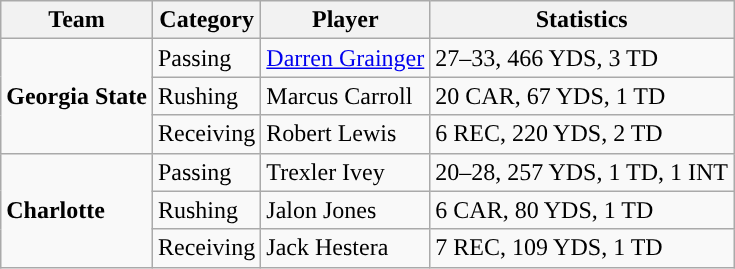<table class="wikitable" style="float: left;">
<tr>
<th>Team</th>
<th>Category</th>
<th>Player</th>
<th>Statistics</th>
</tr>
<tr>
<td rowspan=3><strong>Georgia State</strong></td>
<td>Passing</td>
<td><a href='#'>Darren Grainger</a></td>
<td>27–33, 466 YDS, 3 TD</td>
</tr>
<tr>
<td>Rushing</td>
<td>Marcus Carroll</td>
<td>20 CAR, 67 YDS, 1 TD</td>
</tr>
<tr>
<td>Receiving</td>
<td>Robert Lewis</td>
<td>6 REC, 220 YDS, 2 TD</td>
</tr>
<tr>
<td rowspan=3><strong>Charlotte</strong></td>
<td>Passing</td>
<td>Trexler Ivey</td>
<td>20–28, 257 YDS, 1 TD, 1 INT</td>
</tr>
<tr>
<td>Rushing</td>
<td>Jalon Jones</td>
<td>6 CAR, 80 YDS, 1 TD</td>
</tr>
<tr>
<td>Receiving</td>
<td>Jack Hestera</td>
<td>7 REC, 109 YDS, 1 TD</td>
</tr>
</table>
